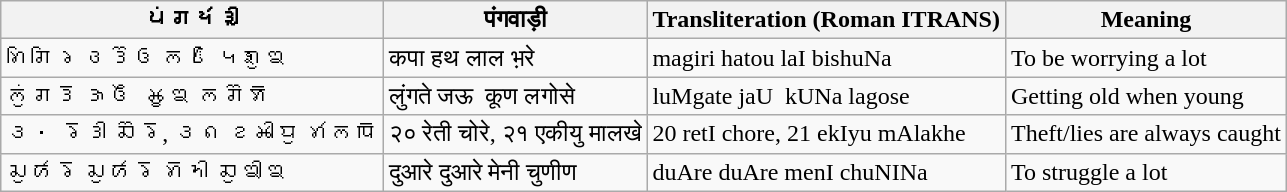<table class="wikitable">
<tr>
<th>𑚞𑚫𑚌𑚦𑚭𑚪𑚯</th>
<th>पंगवाड़ी</th>
<th>Transliteration (Roman ITRANS)</th>
<th>Meaning</th>
</tr>
<tr>
<td>𑚢𑚌𑚮𑚤𑚮 𑚩𑚙𑚴𑚄 𑚥𑚃 𑚠𑚮𑚧𑚰𑚘</td>
<td>कपा हथ लाल भ़रे</td>
<td>magiri hatou laI bishuNa</td>
<td>To be worrying a lot</td>
</tr>
<tr>
<td>𑚥𑚰𑚫𑚌𑚙𑚲 𑚑𑚅  𑚊𑚱𑚘 𑚥𑚌𑚴𑚨𑚲</td>
<td>लुंगते जऊ  कूण लगोसे</td>
<td>luMgate jaU  kUNa lagose</td>
<td>Getting old when young</td>
</tr>
<tr>
<td>𑛂𑛀 𑚤𑚲𑚙𑚯 𑚏𑚴𑚤𑚲, 𑛂𑛁 𑚆𑚊𑚯𑚣𑚰 𑚢𑚭𑚥𑚸𑚲</td>
<td>२० रेती चोरे, २१ एकीयु मालखे</td>
<td>20 retI chore, 21 ekIyu mAlakhe</td>
<td>Theft/lies are always caught</td>
</tr>
<tr>
<td>𑚛𑚰𑚁𑚤𑚲 𑚛𑚰𑚁𑚤𑚲 𑚢𑚲𑚝𑚯 𑚏𑚰𑚘𑚯𑚘</td>
<td>दुआरे दुआरे मेनी चुणीण</td>
<td>duAre duAre menI chuNINa</td>
<td>To struggle a lot</td>
</tr>
</table>
